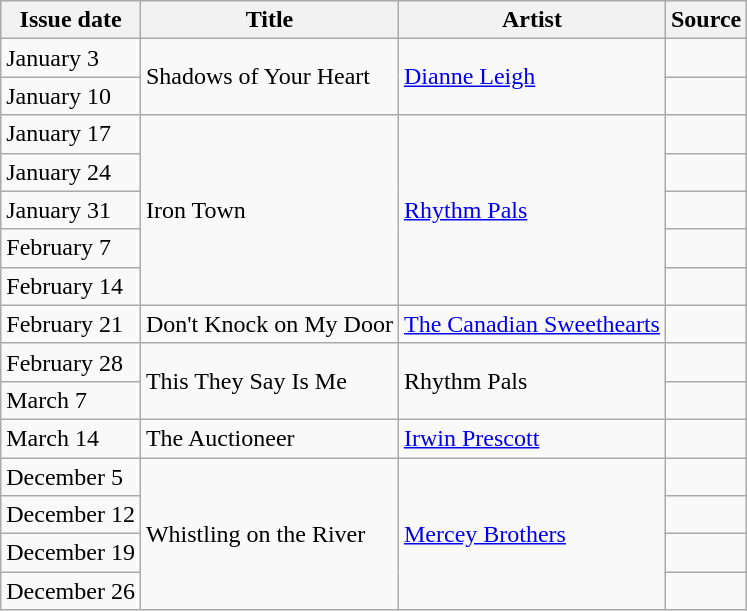<table class="wikitable">
<tr>
<th>Issue date</th>
<th>Title</th>
<th>Artist</th>
<th>Source</th>
</tr>
<tr>
<td>January 3</td>
<td rowspan=2>Shadows of Your Heart</td>
<td rowspan=2><a href='#'>Dianne Leigh</a></td>
<td></td>
</tr>
<tr>
<td>January 10</td>
<td></td>
</tr>
<tr>
<td>January 17</td>
<td rowspan=5>Iron Town</td>
<td rowspan=5><a href='#'>Rhythm Pals</a></td>
<td></td>
</tr>
<tr>
<td>January 24</td>
<td></td>
</tr>
<tr>
<td>January 31</td>
<td></td>
</tr>
<tr>
<td>February 7</td>
<td></td>
</tr>
<tr>
<td>February 14</td>
<td></td>
</tr>
<tr>
<td>February 21</td>
<td>Don't Knock on My Door</td>
<td><a href='#'>The Canadian Sweethearts</a></td>
<td></td>
</tr>
<tr>
<td>February 28</td>
<td rowspan=2>This They Say Is Me</td>
<td rowspan=2>Rhythm Pals</td>
<td></td>
</tr>
<tr>
<td>March 7</td>
<td></td>
</tr>
<tr>
<td>March 14</td>
<td>The Auctioneer</td>
<td><a href='#'>Irwin Prescott</a></td>
<td></td>
</tr>
<tr>
<td>December 5</td>
<td rowspan=4>Whistling on the River</td>
<td rowspan=4><a href='#'>Mercey Brothers</a></td>
<td></td>
</tr>
<tr>
<td>December 12</td>
<td></td>
</tr>
<tr>
<td>December 19</td>
<td></td>
</tr>
<tr>
<td>December 26</td>
<td></td>
</tr>
</table>
